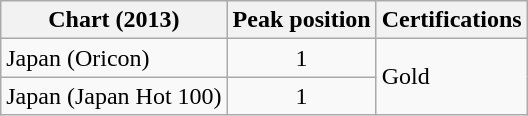<table class="wikitable">
<tr>
<th>Chart (2013)</th>
<th>Peak position</th>
<th>Certifications</th>
</tr>
<tr>
<td>Japan (Oricon)</td>
<td style="text-align:center;">1</td>
<td rowspan="2">Gold</td>
</tr>
<tr>
<td>Japan (Japan Hot 100)</td>
<td style="text-align:center;">1</td>
</tr>
</table>
